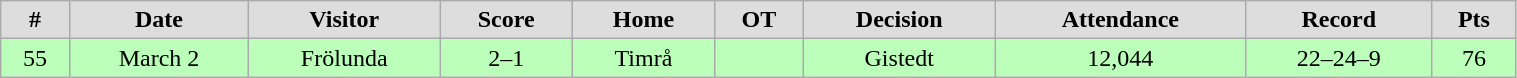<table class="wikitable" style="width:80%;">
<tr style="text-align:center; background:#ddd;">
<td><strong>#</strong></td>
<td><strong>Date</strong></td>
<td><strong>Visitor</strong></td>
<td><strong>Score</strong></td>
<td><strong>Home</strong></td>
<td><strong>OT</strong></td>
<td><strong>Decision</strong></td>
<td><strong>Attendance</strong></td>
<td><strong>Record</strong></td>
<td><strong>Pts</strong></td>
</tr>
<tr style="text-align:center; background:#bfb;">
<td>55</td>
<td>March 2</td>
<td>Frölunda</td>
<td>2–1</td>
<td>Timrå</td>
<td></td>
<td>Gistedt</td>
<td>12,044</td>
<td>22–24–9</td>
<td>76</td>
</tr>
</table>
